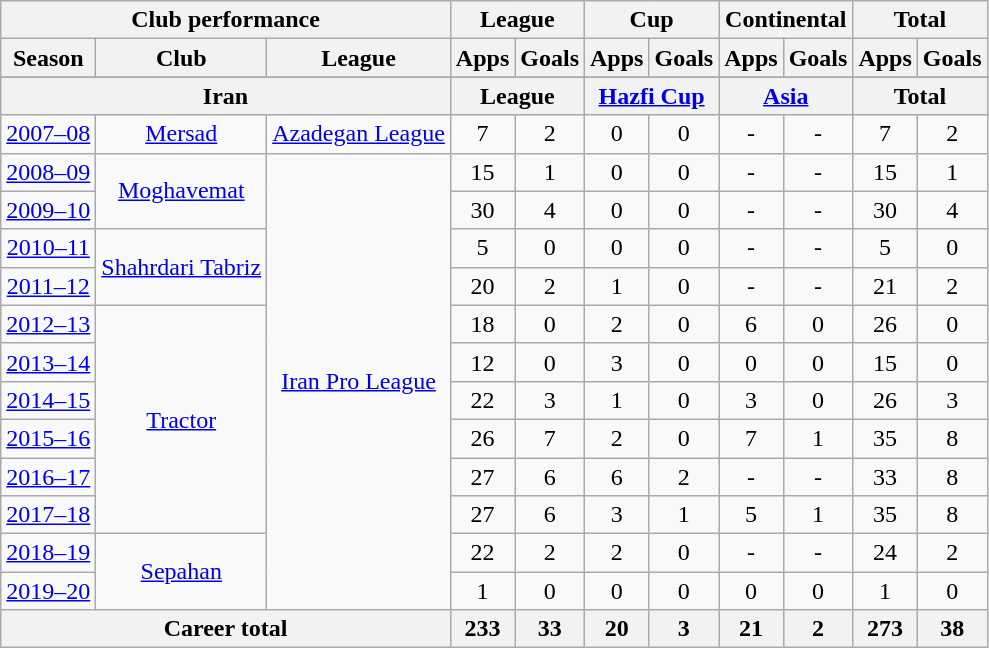<table class="wikitable" style="text-align:center">
<tr>
<th colspan=3>Club performance</th>
<th colspan=2>League</th>
<th colspan=2>Cup</th>
<th colspan=2>Continental</th>
<th colspan=2>Total</th>
</tr>
<tr>
<th>Season</th>
<th>Club</th>
<th>League</th>
<th>Apps</th>
<th>Goals</th>
<th>Apps</th>
<th>Goals</th>
<th>Apps</th>
<th>Goals</th>
<th>Apps</th>
<th>Goals</th>
</tr>
<tr>
</tr>
<tr>
<th colspan=3>Iran</th>
<th colspan=2>League</th>
<th colspan=2><a href='#'>Hazfi Cup</a></th>
<th colspan=2><a href='#'>Asia</a></th>
<th colspan=2>Total</th>
</tr>
<tr>
<td><a href='#'>2007–08</a></td>
<td rowspan="1"><a href='#'>Mersad</a></td>
<td rowspan="1"><a href='#'>Azadegan League</a></td>
<td>7</td>
<td>2</td>
<td>0</td>
<td>0</td>
<td>-</td>
<td>-</td>
<td>7</td>
<td>2</td>
</tr>
<tr>
<td><a href='#'>2008–09</a></td>
<td rowspan="2"><a href='#'>Moghavemat</a></td>
<td rowspan="12"><a href='#'>Iran Pro League</a></td>
<td>15</td>
<td>1</td>
<td>0</td>
<td>0</td>
<td>-</td>
<td>-</td>
<td>15</td>
<td>1</td>
</tr>
<tr>
<td><a href='#'>2009–10</a></td>
<td>30</td>
<td>4</td>
<td>0</td>
<td>0</td>
<td>-</td>
<td>-</td>
<td>30</td>
<td>4</td>
</tr>
<tr>
<td><a href='#'>2010–11</a></td>
<td rowspan="2"><a href='#'>Shahrdari Tabriz</a></td>
<td>5</td>
<td>0</td>
<td>0</td>
<td>0</td>
<td>-</td>
<td>-</td>
<td>5</td>
<td>0</td>
</tr>
<tr>
<td><a href='#'>2011–12</a></td>
<td>20</td>
<td>2</td>
<td>1</td>
<td>0</td>
<td>-</td>
<td>-</td>
<td>21</td>
<td>2</td>
</tr>
<tr>
<td><a href='#'>2012–13</a></td>
<td rowspan="6"><a href='#'>Tractor</a></td>
<td>18</td>
<td>0</td>
<td>2</td>
<td>0</td>
<td>6</td>
<td>0</td>
<td>26</td>
<td>0</td>
</tr>
<tr>
<td><a href='#'>2013–14</a></td>
<td>12</td>
<td>0</td>
<td>3</td>
<td>0</td>
<td>0</td>
<td>0</td>
<td>15</td>
<td>0</td>
</tr>
<tr>
<td><a href='#'>2014–15</a></td>
<td>22</td>
<td>3</td>
<td>1</td>
<td>0</td>
<td>3</td>
<td>0</td>
<td>26</td>
<td>3</td>
</tr>
<tr>
<td><a href='#'>2015–16</a></td>
<td>26</td>
<td>7</td>
<td>2</td>
<td>0</td>
<td>7</td>
<td>1</td>
<td>35</td>
<td>8</td>
</tr>
<tr>
<td><a href='#'>2016–17</a></td>
<td>27</td>
<td>6</td>
<td>6</td>
<td>2</td>
<td>-</td>
<td>-</td>
<td>33</td>
<td>8</td>
</tr>
<tr>
<td><a href='#'>2017–18</a></td>
<td>27</td>
<td>6</td>
<td>3</td>
<td>1</td>
<td>5</td>
<td>1</td>
<td>35</td>
<td>8</td>
</tr>
<tr>
<td><a href='#'>2018–19</a></td>
<td rowspan="2"><a href='#'>Sepahan</a></td>
<td>22</td>
<td>2</td>
<td>2</td>
<td>0</td>
<td>-</td>
<td>-</td>
<td>24</td>
<td>2</td>
</tr>
<tr>
<td><a href='#'>2019–20</a></td>
<td>1</td>
<td>0</td>
<td>0</td>
<td>0</td>
<td>0</td>
<td>0</td>
<td>1</td>
<td>0</td>
</tr>
<tr>
<th colspan=3>Career total</th>
<th>233</th>
<th>33</th>
<th>20</th>
<th>3</th>
<th>21</th>
<th>2</th>
<th>273</th>
<th>38</th>
</tr>
</table>
